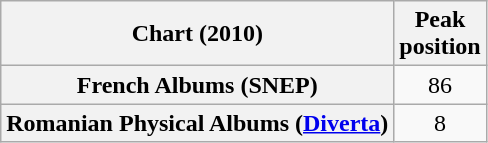<table class="wikitable sortable plainrowheaders">
<tr>
<th>Chart (2010)</th>
<th>Peak<br>position</th>
</tr>
<tr>
<th scope="row">French Albums (SNEP)</th>
<td align="center">86</td>
</tr>
<tr>
<th scope="row">Romanian Physical Albums (<a href='#'>Diverta</a>)</th>
<td align="center">8</td>
</tr>
</table>
